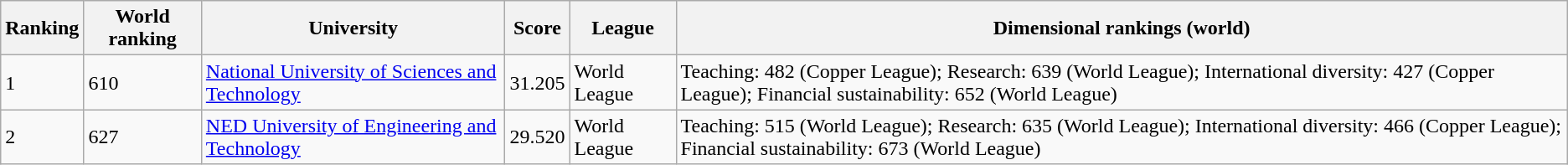<table class="wikitable sortable">
<tr>
<th>Ranking</th>
<th>World ranking</th>
<th>University</th>
<th>Score</th>
<th>League</th>
<th>Dimensional rankings (world)</th>
</tr>
<tr>
<td>1</td>
<td>610</td>
<td><a href='#'>National University of Sciences and Technology</a></td>
<td>31.205</td>
<td>World League</td>
<td>Teaching: 482 (Copper League); Research: 639 (World League); International diversity: 427 (Copper League); Financial sustainability: 652 (World League)</td>
</tr>
<tr>
<td>2</td>
<td>627</td>
<td><a href='#'>NED University of Engineering and Technology</a></td>
<td>29.520</td>
<td>World League</td>
<td>Teaching: 515 (World League); Research: 635 (World League); International diversity: 466 (Copper League); Financial sustainability: 673 (World League)</td>
</tr>
</table>
